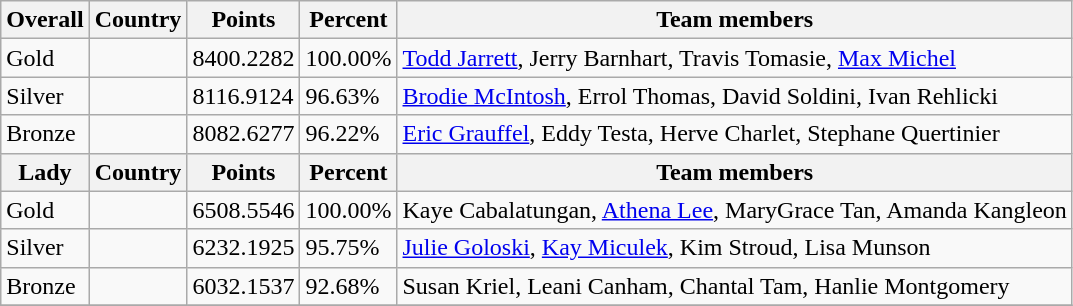<table class="wikitable sortable" style="text-align: left;">
<tr>
<th>Overall</th>
<th>Country</th>
<th>Points</th>
<th>Percent</th>
<th>Team members</th>
</tr>
<tr>
<td> Gold</td>
<td></td>
<td>8400.2282</td>
<td>100.00%</td>
<td><a href='#'>Todd Jarrett</a>, Jerry Barnhart, Travis Tomasie, <a href='#'>Max Michel</a></td>
</tr>
<tr>
<td> Silver</td>
<td></td>
<td>8116.9124</td>
<td>96.63%</td>
<td><a href='#'>Brodie McIntosh</a>, Errol Thomas, David Soldini, Ivan Rehlicki</td>
</tr>
<tr>
<td> Bronze</td>
<td></td>
<td>8082.6277</td>
<td>96.22%</td>
<td><a href='#'>Eric Grauffel</a>, Eddy Testa, Herve Charlet, Stephane Quertinier</td>
</tr>
<tr>
<th>Lady</th>
<th>Country</th>
<th>Points</th>
<th>Percent</th>
<th>Team members</th>
</tr>
<tr>
<td> Gold</td>
<td></td>
<td>6508.5546</td>
<td>100.00%</td>
<td>Kaye Cabalatungan, <a href='#'>Athena Lee</a>, MaryGrace Tan, Amanda Kangleon</td>
</tr>
<tr>
<td> Silver</td>
<td></td>
<td>6232.1925</td>
<td>95.75%</td>
<td><a href='#'>Julie Goloski</a>, <a href='#'>Kay Miculek</a>, Kim Stroud, Lisa Munson</td>
</tr>
<tr>
<td> Bronze</td>
<td></td>
<td>6032.1537</td>
<td>92.68%</td>
<td>Susan Kriel, Leani Canham, Chantal Tam, Hanlie Montgomery</td>
</tr>
<tr>
</tr>
</table>
